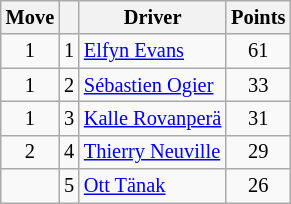<table class="wikitable" style="font-size:85%;">
<tr>
<th>Move</th>
<th></th>
<th>Driver</th>
<th>Points</th>
</tr>
<tr>
<td align="center"> 1</td>
<td align="center">1</td>
<td><a href='#'>Elfyn Evans</a></td>
<td align="center">61</td>
</tr>
<tr>
<td align="center"> 1</td>
<td align="center">2</td>
<td><a href='#'>Sébastien Ogier</a></td>
<td align="center">33</td>
</tr>
<tr>
<td align="center"> 1</td>
<td align="center">3</td>
<td><a href='#'>Kalle Rovanperä</a></td>
<td align="center">31</td>
</tr>
<tr>
<td align="center"> 2</td>
<td align="center">4</td>
<td><a href='#'>Thierry Neuville</a></td>
<td align="center">29</td>
</tr>
<tr>
<td align="center"></td>
<td align="center">5</td>
<td><a href='#'>Ott Tänak</a></td>
<td align="center">26</td>
</tr>
</table>
